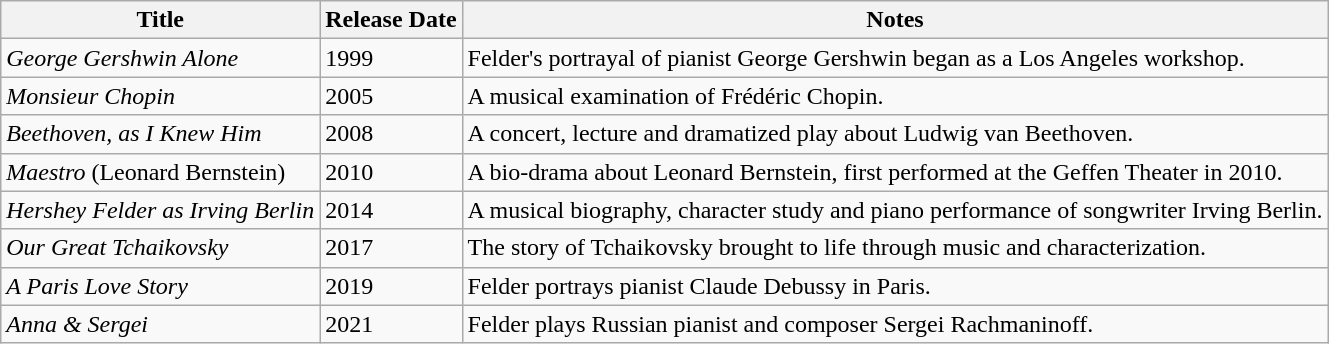<table class="wikitable sortable mw-collapsible">
<tr>
<th>Title</th>
<th>Release Date</th>
<th>Notes</th>
</tr>
<tr>
<td><em>George Gershwin Alone</em></td>
<td>1999</td>
<td>Felder's portrayal of pianist George Gershwin began as a Los Angeles workshop.</td>
</tr>
<tr>
<td><em>Monsieur Chopin</em></td>
<td>2005</td>
<td>A musical examination of Frédéric Chopin.</td>
</tr>
<tr>
<td><em>Beethoven, as I Knew Him</em></td>
<td>2008</td>
<td>A concert, lecture and dramatized play about Ludwig van Beethoven.</td>
</tr>
<tr>
<td><em>Maestro</em> (Leonard Bernstein)</td>
<td>2010</td>
<td>A bio-drama about Leonard Bernstein, first performed at the Geffen Theater in 2010.</td>
</tr>
<tr>
<td><em>Hershey Felder as Irving Berlin</em></td>
<td>2014</td>
<td>A musical biography, character study and piano performance of songwriter Irving Berlin.</td>
</tr>
<tr>
<td><em>Our Great Tchaikovsky</em></td>
<td>2017</td>
<td>The story of Tchaikovsky brought to life through music and characterization.</td>
</tr>
<tr>
<td><em>A Paris Love Story</em></td>
<td>2019</td>
<td>Felder portrays pianist Claude Debussy in Paris.</td>
</tr>
<tr>
<td><em>Anna & Sergei</em></td>
<td>2021</td>
<td>Felder plays Russian pianist and composer Sergei Rachmaninoff.</td>
</tr>
</table>
